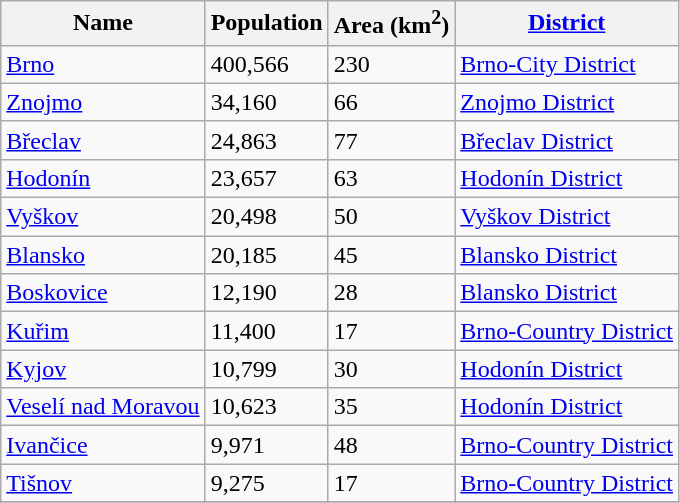<table class="wikitable sortable">
<tr>
<th>Name</th>
<th>Population</th>
<th>Area (km<sup>2</sup>)</th>
<th><a href='#'>District</a></th>
</tr>
<tr>
<td> <a href='#'>Brno</a></td>
<td>400,566</td>
<td>230</td>
<td><a href='#'>Brno-City District</a></td>
</tr>
<tr>
<td> <a href='#'>Znojmo</a></td>
<td>34,160</td>
<td>66</td>
<td><a href='#'>Znojmo District</a></td>
</tr>
<tr>
<td> <a href='#'>Břeclav</a></td>
<td>24,863</td>
<td>77</td>
<td><a href='#'>Břeclav District</a></td>
</tr>
<tr>
<td> <a href='#'>Hodonín</a></td>
<td>23,657</td>
<td>63</td>
<td><a href='#'>Hodonín District</a></td>
</tr>
<tr>
<td> <a href='#'>Vyškov</a></td>
<td>20,498</td>
<td>50</td>
<td><a href='#'>Vyškov District</a></td>
</tr>
<tr>
<td> <a href='#'>Blansko</a></td>
<td>20,185</td>
<td>45</td>
<td><a href='#'>Blansko District</a></td>
</tr>
<tr>
<td> <a href='#'>Boskovice</a></td>
<td>12,190</td>
<td>28</td>
<td><a href='#'>Blansko District</a></td>
</tr>
<tr>
<td> <a href='#'>Kuřim</a></td>
<td>11,400</td>
<td>17</td>
<td><a href='#'>Brno-Country District</a></td>
</tr>
<tr>
<td> <a href='#'>Kyjov</a></td>
<td>10,799</td>
<td>30</td>
<td><a href='#'>Hodonín District</a></td>
</tr>
<tr>
<td> <a href='#'>Veselí nad Moravou</a></td>
<td>10,623</td>
<td>35</td>
<td><a href='#'>Hodonín District</a></td>
</tr>
<tr>
<td> <a href='#'>Ivančice</a></td>
<td>9,971</td>
<td>48</td>
<td><a href='#'>Brno-Country District</a></td>
</tr>
<tr>
<td> <a href='#'>Tišnov</a></td>
<td>9,275</td>
<td>17</td>
<td><a href='#'>Brno-Country District</a></td>
</tr>
<tr>
</tr>
</table>
